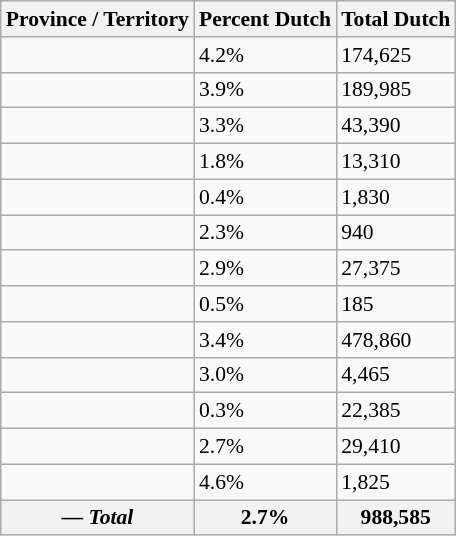<table class="wikitable sortable collapsible" style="font-size: 90%;">
<tr>
<th>Province / Territory</th>
<th>Percent Dutch</th>
<th>Total Dutch</th>
</tr>
<tr>
<td></td>
<td>4.2%</td>
<td>174,625</td>
</tr>
<tr>
<td></td>
<td>3.9%</td>
<td>189,985</td>
</tr>
<tr>
<td></td>
<td>3.3%</td>
<td>43,390</td>
</tr>
<tr>
<td></td>
<td>1.8%</td>
<td>13,310</td>
</tr>
<tr>
<td></td>
<td>0.4%</td>
<td>1,830</td>
</tr>
<tr>
<td></td>
<td>2.3%</td>
<td>940</td>
</tr>
<tr>
<td></td>
<td>2.9%</td>
<td>27,375</td>
</tr>
<tr>
<td></td>
<td>0.5%</td>
<td>185</td>
</tr>
<tr>
<td></td>
<td>3.4%</td>
<td>478,860</td>
</tr>
<tr>
<td></td>
<td>3.0%</td>
<td>4,465</td>
</tr>
<tr>
<td></td>
<td>0.3%</td>
<td>22,385</td>
</tr>
<tr>
<td></td>
<td>2.7%</td>
<td>29,410</td>
</tr>
<tr>
<td></td>
<td>4.6%</td>
<td>1,825</td>
</tr>
<tr>
<th><strong></strong> — <em>Total</em></th>
<th>2.7%</th>
<th>988,585</th>
</tr>
</table>
